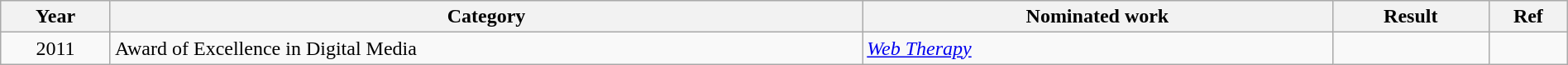<table class="wikitable" width="100%">
<tr>
<th width="7%">Year</th>
<th width="48%">Category</th>
<th width="30%">Nominated work</th>
<th width="10%">Result</th>
<th width="5%">Ref</th>
</tr>
<tr>
<td align="center">2011</td>
<td>Award of Excellence in Digital Media</td>
<td><em><a href='#'>Web Therapy</a></em></td>
<td></td>
<td align="center"></td>
</tr>
</table>
